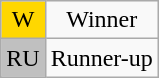<table class="wikitable" style="text-align:center">
<tr>
<td style=background:gold>W</td>
<td>Winner</td>
</tr>
<tr>
<td style=background:silver>RU</td>
<td>Runner-up</td>
</tr>
</table>
